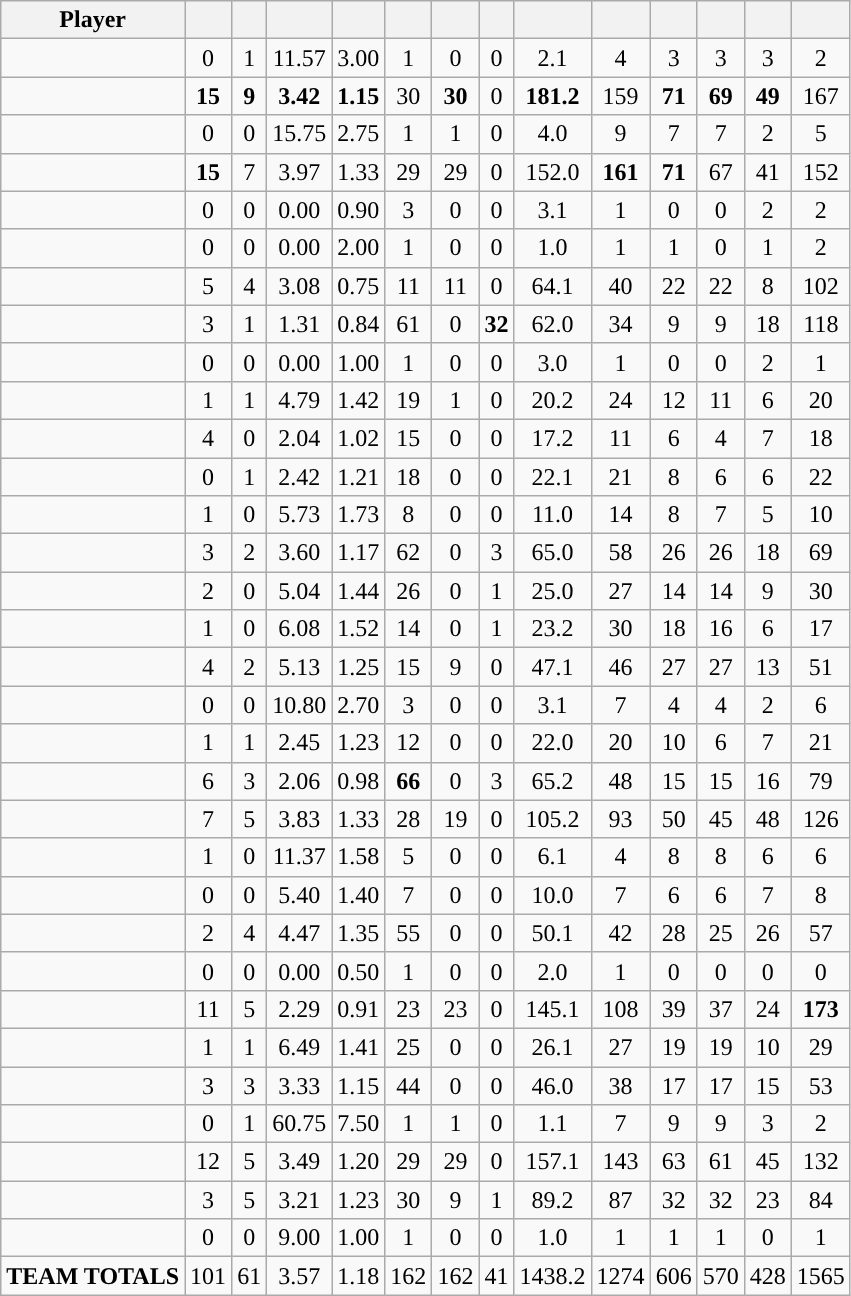<table class="wikitable sortable" style="text-align:center;">
<tr>
<th>Player</th>
<th></th>
<th></th>
<th></th>
<th></th>
<th></th>
<th></th>
<th></th>
<th></th>
<th></th>
<th></th>
<th></th>
<th></th>
<th></th>
</tr>
<tr>
<td align=left></td>
<td>0</td>
<td>1</td>
<td>11.57</td>
<td>3.00</td>
<td>1</td>
<td>0</td>
<td>0</td>
<td>2.1</td>
<td>4</td>
<td>3</td>
<td>3</td>
<td>3</td>
<td>2</td>
</tr>
<tr>
<td align=left></td>
<td><strong>15</strong></td>
<td><strong>9</strong></td>
<td><strong>3.42</strong></td>
<td><strong>1.15</strong></td>
<td>30</td>
<td><strong>30</strong></td>
<td>0</td>
<td><strong>181.2</strong></td>
<td>159</td>
<td><strong>71</strong></td>
<td><strong>69</strong></td>
<td><strong>49</strong></td>
<td>167</td>
</tr>
<tr>
<td align=left></td>
<td>0</td>
<td>0</td>
<td>15.75</td>
<td>2.75</td>
<td>1</td>
<td>1</td>
<td>0</td>
<td>4.0</td>
<td>9</td>
<td>7</td>
<td>7</td>
<td>2</td>
<td>5</td>
</tr>
<tr>
<td align=left></td>
<td><strong>15</strong></td>
<td>7</td>
<td>3.97</td>
<td>1.33</td>
<td>29</td>
<td>29</td>
<td>0</td>
<td>152.0</td>
<td><strong>161</strong></td>
<td><strong>71</strong></td>
<td>67</td>
<td>41</td>
<td>152</td>
</tr>
<tr>
<td align=left></td>
<td>0</td>
<td>0</td>
<td>0.00</td>
<td>0.90</td>
<td>3</td>
<td>0</td>
<td>0</td>
<td>3.1</td>
<td>1</td>
<td>0</td>
<td>0</td>
<td>2</td>
<td>2</td>
</tr>
<tr>
<td align=left></td>
<td>0</td>
<td>0</td>
<td>0.00</td>
<td>2.00</td>
<td>1</td>
<td>0</td>
<td>0</td>
<td>1.0</td>
<td>1</td>
<td>1</td>
<td>0</td>
<td>1</td>
<td>2</td>
</tr>
<tr>
<td align=left></td>
<td>5</td>
<td>4</td>
<td>3.08</td>
<td>0.75</td>
<td>11</td>
<td>11</td>
<td>0</td>
<td>64.1</td>
<td>40</td>
<td>22</td>
<td>22</td>
<td>8</td>
<td>102</td>
</tr>
<tr>
<td align=left></td>
<td>3</td>
<td>1</td>
<td>1.31</td>
<td>0.84</td>
<td>61</td>
<td>0</td>
<td><strong>32</strong></td>
<td>62.0</td>
<td>34</td>
<td>9</td>
<td>9</td>
<td>18</td>
<td>118</td>
</tr>
<tr>
<td align=left></td>
<td>0</td>
<td>0</td>
<td>0.00</td>
<td>1.00</td>
<td>1</td>
<td>0</td>
<td>0</td>
<td>3.0</td>
<td>1</td>
<td>0</td>
<td>0</td>
<td>2</td>
<td>1</td>
</tr>
<tr>
<td align=left></td>
<td>1</td>
<td>1</td>
<td>4.79</td>
<td>1.42</td>
<td>19</td>
<td>1</td>
<td>0</td>
<td>20.2</td>
<td>24</td>
<td>12</td>
<td>11</td>
<td>6</td>
<td>20</td>
</tr>
<tr>
<td align=left></td>
<td>4</td>
<td>0</td>
<td>2.04</td>
<td>1.02</td>
<td>15</td>
<td>0</td>
<td>0</td>
<td>17.2</td>
<td>11</td>
<td>6</td>
<td>4</td>
<td>7</td>
<td>18</td>
</tr>
<tr>
<td align=left></td>
<td>0</td>
<td>1</td>
<td>2.42</td>
<td>1.21</td>
<td>18</td>
<td>0</td>
<td>0</td>
<td>22.1</td>
<td>21</td>
<td>8</td>
<td>6</td>
<td>6</td>
<td>22</td>
</tr>
<tr>
<td align=left></td>
<td>1</td>
<td>0</td>
<td>5.73</td>
<td>1.73</td>
<td>8</td>
<td>0</td>
<td>0</td>
<td>11.0</td>
<td>14</td>
<td>8</td>
<td>7</td>
<td>5</td>
<td>10</td>
</tr>
<tr>
<td align=left></td>
<td>3</td>
<td>2</td>
<td>3.60</td>
<td>1.17</td>
<td>62</td>
<td>0</td>
<td>3</td>
<td>65.0</td>
<td>58</td>
<td>26</td>
<td>26</td>
<td>18</td>
<td>69</td>
</tr>
<tr>
<td align=left></td>
<td>2</td>
<td>0</td>
<td>5.04</td>
<td>1.44</td>
<td>26</td>
<td>0</td>
<td>1</td>
<td>25.0</td>
<td>27</td>
<td>14</td>
<td>14</td>
<td>9</td>
<td>30</td>
</tr>
<tr>
<td align=left></td>
<td>1</td>
<td>0</td>
<td>6.08</td>
<td>1.52</td>
<td>14</td>
<td>0</td>
<td>1</td>
<td>23.2</td>
<td>30</td>
<td>18</td>
<td>16</td>
<td>6</td>
<td>17</td>
</tr>
<tr>
<td align=left></td>
<td>4</td>
<td>2</td>
<td>5.13</td>
<td>1.25</td>
<td>15</td>
<td>9</td>
<td>0</td>
<td>47.1</td>
<td>46</td>
<td>27</td>
<td>27</td>
<td>13</td>
<td>51</td>
</tr>
<tr>
<td align=left></td>
<td>0</td>
<td>0</td>
<td>10.80</td>
<td>2.70</td>
<td>3</td>
<td>0</td>
<td>0</td>
<td>3.1</td>
<td>7</td>
<td>4</td>
<td>4</td>
<td>2</td>
<td>6</td>
</tr>
<tr>
<td align=left></td>
<td>1</td>
<td>1</td>
<td>2.45</td>
<td>1.23</td>
<td>12</td>
<td>0</td>
<td>0</td>
<td>22.0</td>
<td>20</td>
<td>10</td>
<td>6</td>
<td>7</td>
<td>21</td>
</tr>
<tr>
<td align=left></td>
<td>6</td>
<td>3</td>
<td>2.06</td>
<td>0.98</td>
<td><strong>66</strong></td>
<td>0</td>
<td>3</td>
<td>65.2</td>
<td>48</td>
<td>15</td>
<td>15</td>
<td>16</td>
<td>79</td>
</tr>
<tr>
<td align=left></td>
<td>7</td>
<td>5</td>
<td>3.83</td>
<td>1.33</td>
<td>28</td>
<td>19</td>
<td>0</td>
<td>105.2</td>
<td>93</td>
<td>50</td>
<td>45</td>
<td>48</td>
<td>126</td>
</tr>
<tr>
<td align=left></td>
<td>1</td>
<td>0</td>
<td>11.37</td>
<td>1.58</td>
<td>5</td>
<td>0</td>
<td>0</td>
<td>6.1</td>
<td>4</td>
<td>8</td>
<td>8</td>
<td>6</td>
<td>6</td>
</tr>
<tr>
<td align=left></td>
<td>0</td>
<td>0</td>
<td>5.40</td>
<td>1.40</td>
<td>7</td>
<td>0</td>
<td>0</td>
<td>10.0</td>
<td>7</td>
<td>6</td>
<td>6</td>
<td>7</td>
<td>8</td>
</tr>
<tr>
<td align=left></td>
<td>2</td>
<td>4</td>
<td>4.47</td>
<td>1.35</td>
<td>55</td>
<td>0</td>
<td>0</td>
<td>50.1</td>
<td>42</td>
<td>28</td>
<td>25</td>
<td>26</td>
<td>57</td>
</tr>
<tr>
<td align=left></td>
<td>0</td>
<td>0</td>
<td>0.00</td>
<td>0.50</td>
<td>1</td>
<td>0</td>
<td>0</td>
<td>2.0</td>
<td>1</td>
<td>0</td>
<td>0</td>
<td>0</td>
<td>0</td>
</tr>
<tr>
<td align=left></td>
<td>11</td>
<td>5</td>
<td>2.29</td>
<td>0.91</td>
<td>23</td>
<td>23</td>
<td>0</td>
<td>145.1</td>
<td>108</td>
<td>39</td>
<td>37</td>
<td>24</td>
<td><strong>173</strong></td>
</tr>
<tr>
<td align=left></td>
<td>1</td>
<td>1</td>
<td>6.49</td>
<td>1.41</td>
<td>25</td>
<td>0</td>
<td>0</td>
<td>26.1</td>
<td>27</td>
<td>19</td>
<td>19</td>
<td>10</td>
<td>29</td>
</tr>
<tr>
<td align=left></td>
<td>3</td>
<td>3</td>
<td>3.33</td>
<td>1.15</td>
<td>44</td>
<td>0</td>
<td>0</td>
<td>46.0</td>
<td>38</td>
<td>17</td>
<td>17</td>
<td>15</td>
<td>53</td>
</tr>
<tr>
<td align=left></td>
<td>0</td>
<td>1</td>
<td>60.75</td>
<td>7.50</td>
<td>1</td>
<td>1</td>
<td>0</td>
<td>1.1</td>
<td>7</td>
<td>9</td>
<td>9</td>
<td>3</td>
<td>2</td>
</tr>
<tr>
<td align=left></td>
<td>12</td>
<td>5</td>
<td>3.49</td>
<td>1.20</td>
<td>29</td>
<td>29</td>
<td>0</td>
<td>157.1</td>
<td>143</td>
<td>63</td>
<td>61</td>
<td>45</td>
<td>132</td>
</tr>
<tr>
<td align=left></td>
<td>3</td>
<td>5</td>
<td>3.21</td>
<td>1.23</td>
<td>30</td>
<td>9</td>
<td>1</td>
<td>89.2</td>
<td>87</td>
<td>32</td>
<td>32</td>
<td>23</td>
<td>84</td>
</tr>
<tr>
<td align=left></td>
<td>0</td>
<td>0</td>
<td>9.00</td>
<td>1.00</td>
<td>1</td>
<td>0</td>
<td>0</td>
<td>1.0</td>
<td>1</td>
<td>1</td>
<td>1</td>
<td>0</td>
<td>1</td>
</tr>
<tr class="sortbottom">
<td align="left"><strong>TEAM TOTALS</strong></td>
<td>101</td>
<td>61</td>
<td>3.57</td>
<td>1.18</td>
<td>162</td>
<td>162</td>
<td>41</td>
<td>1438.2</td>
<td>1274</td>
<td>606</td>
<td>570</td>
<td>428</td>
<td>1565</td>
</tr>
</table>
